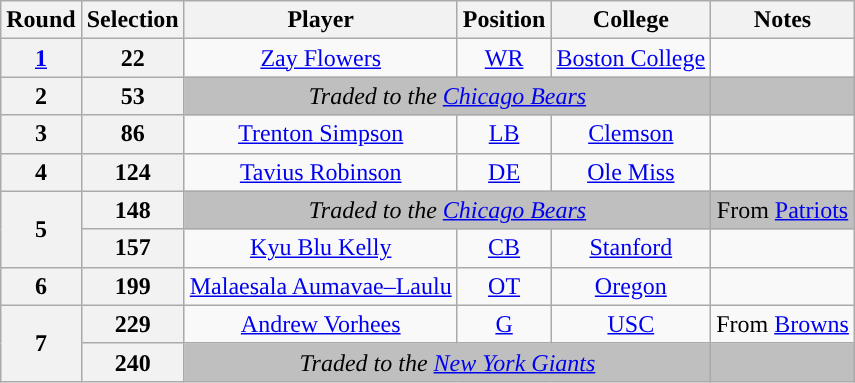<table class="wikitable" style="text-align:center">
<tr>
<th>Round</th>
<th>Selection</th>
<th>Player</th>
<th>Position</th>
<th>College</th>
<th>Notes</th>
</tr>
<tr>
<th><a href='#'>1</a></th>
<th>22</th>
<td><a href='#'>Zay Flowers</a></td>
<td><a href='#'>WR</a></td>
<td><a href='#'>Boston College</a></td>
<td></td>
</tr>
<tr>
<th>2</th>
<th>53</th>
<td colspan="3" style="background:#BFBFBF"><em>Traded to the <a href='#'>Chicago Bears</a></em></td>
<td style="background:#BFBFBF"></td>
</tr>
<tr>
<th>3</th>
<th>86</th>
<td><a href='#'>Trenton Simpson</a></td>
<td><a href='#'>LB</a></td>
<td><a href='#'>Clemson</a></td>
<td></td>
</tr>
<tr>
<th>4</th>
<th>124</th>
<td><a href='#'>Tavius Robinson</a></td>
<td><a href='#'>DE</a></td>
<td><a href='#'>Ole Miss</a></td>
<td></td>
</tr>
<tr>
<th rowspan="2">5</th>
<th>148</th>
<td colspan="3" style="background:#BFBFBF"><em>Traded to the <a href='#'>Chicago Bears</a></em></td>
<td style="background:#BFBFBF">From <a href='#'>Patriots</a></td>
</tr>
<tr>
<th>157</th>
<td><a href='#'>Kyu Blu Kelly</a></td>
<td><a href='#'>CB</a></td>
<td><a href='#'>Stanford</a></td>
<td></td>
</tr>
<tr>
<th>6</th>
<th>199</th>
<td><a href='#'>Malaesala Aumavae–Laulu</a></td>
<td><a href='#'>OT</a></td>
<td><a href='#'>Oregon</a></td>
<td></td>
</tr>
<tr>
<th rowspan="2">7</th>
<th>229</th>
<td><a href='#'>Andrew Vorhees</a></td>
<td><a href='#'>G</a></td>
<td><a href='#'>USC</a></td>
<td>From <a href='#'>Browns</a></td>
</tr>
<tr>
<th>240</th>
<td colspan="3" style="background:#BFBFBF"><em>Traded to the <a href='#'>New York Giants</a></em></td>
<td style="background:#BFBFBF"></td>
</tr>
</table>
